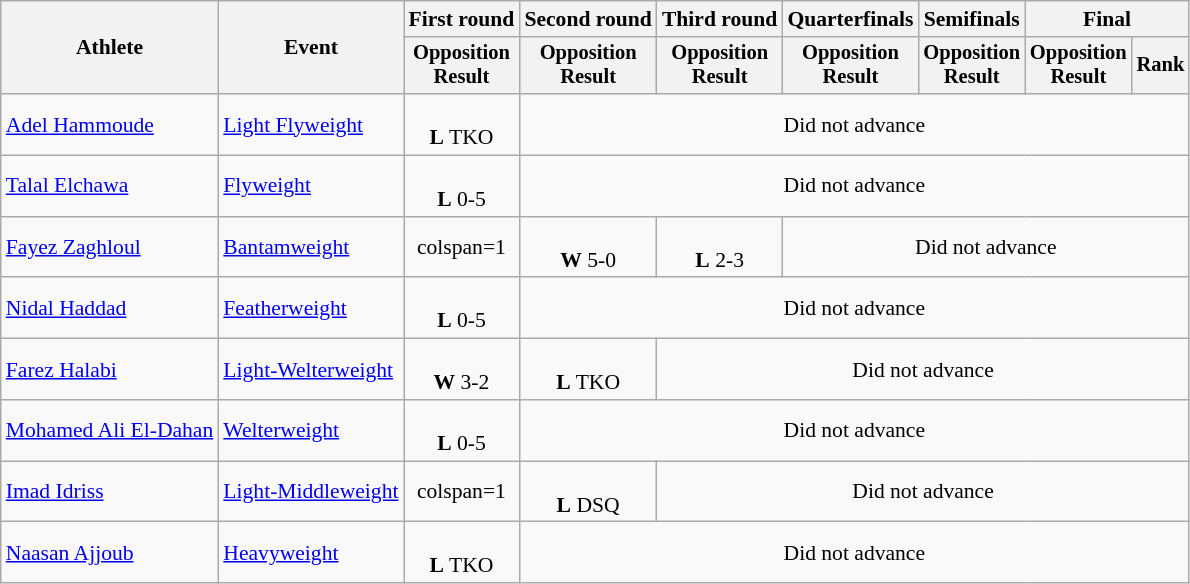<table class="wikitable" style="font-size:90%">
<tr>
<th rowspan="2">Athlete</th>
<th rowspan="2">Event</th>
<th>First round</th>
<th>Second round</th>
<th>Third round</th>
<th>Quarterfinals</th>
<th>Semifinals</th>
<th colspan=2>Final</th>
</tr>
<tr style="font-size:95%">
<th>Opposition<br>Result</th>
<th>Opposition<br>Result</th>
<th>Opposition<br>Result</th>
<th>Opposition<br>Result</th>
<th>Opposition<br>Result</th>
<th>Opposition<br>Result</th>
<th>Rank</th>
</tr>
<tr align=center>
<td align=left><a href='#'>Adel Hammoude</a></td>
<td align=left><a href='#'>Light Flyweight</a></td>
<td><br><strong>L</strong> TKO</td>
<td colspan=6>Did not advance</td>
</tr>
<tr align=center>
<td align=left><a href='#'>Talal Elchawa</a></td>
<td align=left><a href='#'>Flyweight</a></td>
<td><br><strong>L</strong> 0-5</td>
<td colspan=6>Did not advance</td>
</tr>
<tr align=center>
<td align=left><a href='#'>Fayez Zaghloul</a></td>
<td align=left><a href='#'>Bantamweight</a></td>
<td>colspan=1 </td>
<td><br><strong>W</strong> 5-0</td>
<td><br><strong>L</strong> 2-3</td>
<td colspan=4>Did not advance</td>
</tr>
<tr align=center>
<td align=left><a href='#'>Nidal Haddad</a></td>
<td align=left><a href='#'>Featherweight</a></td>
<td><br><strong>L</strong> 0-5</td>
<td colspan=6>Did not advance</td>
</tr>
<tr align=center>
<td align=left><a href='#'>Farez Halabi</a></td>
<td align=left><a href='#'>Light-Welterweight</a></td>
<td><br><strong>W</strong> 3-2</td>
<td><br><strong>L</strong> TKO</td>
<td colspan=5>Did not advance</td>
</tr>
<tr align=center>
<td align=left><a href='#'>Mohamed Ali El-Dahan</a></td>
<td align=left><a href='#'>Welterweight</a></td>
<td><br><strong>L</strong> 0-5</td>
<td colspan=6>Did not advance</td>
</tr>
<tr align=center>
<td align=left><a href='#'>Imad Idriss</a></td>
<td align=left><a href='#'>Light-Middleweight</a></td>
<td>colspan=1 </td>
<td><br><strong>L</strong> DSQ</td>
<td colspan=6>Did not advance</td>
</tr>
<tr align=center>
<td align=left><a href='#'>Naasan Ajjoub</a></td>
<td align=left><a href='#'>Heavyweight</a></td>
<td><br><strong>L</strong> TKO</td>
<td colspan=6>Did not advance</td>
</tr>
</table>
